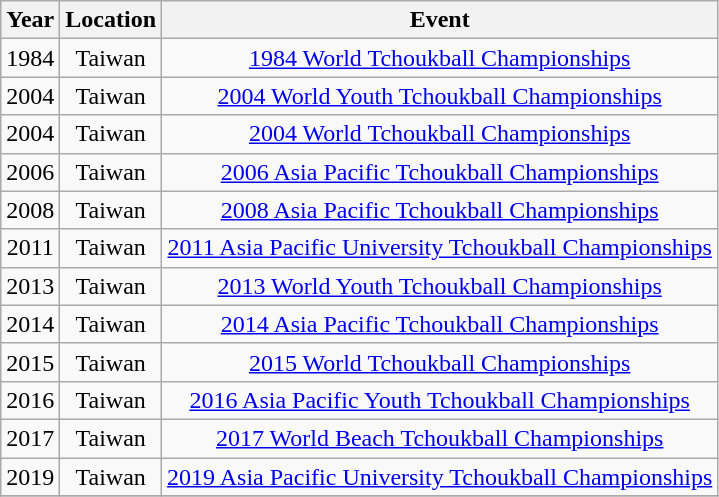<table class="wikitable sortable" style="text-align:center">
<tr>
<th>Year</th>
<th>Location</th>
<th>Event</th>
</tr>
<tr>
<td>1984</td>
<td>Taiwan</td>
<td><a href='#'>1984 World Tchoukball Championships</a></td>
</tr>
<tr>
<td>2004</td>
<td>Taiwan</td>
<td><a href='#'>2004 World Youth Tchoukball Championships</a></td>
</tr>
<tr>
<td>2004</td>
<td>Taiwan</td>
<td><a href='#'>2004 World Tchoukball Championships</a></td>
</tr>
<tr>
<td>2006</td>
<td>Taiwan</td>
<td><a href='#'>2006 Asia Pacific Tchoukball Championships</a></td>
</tr>
<tr>
<td>2008</td>
<td>Taiwan</td>
<td><a href='#'>2008 Asia Pacific Tchoukball Championships</a></td>
</tr>
<tr>
<td>2011</td>
<td>Taiwan</td>
<td><a href='#'>2011 Asia Pacific University Tchoukball Championships</a></td>
</tr>
<tr>
<td>2013</td>
<td>Taiwan</td>
<td><a href='#'>2013 World Youth Tchoukball Championships</a></td>
</tr>
<tr>
<td>2014</td>
<td>Taiwan</td>
<td><a href='#'>2014 Asia Pacific Tchoukball Championships</a></td>
</tr>
<tr>
<td>2015</td>
<td>Taiwan</td>
<td><a href='#'>2015 World Tchoukball Championships</a></td>
</tr>
<tr>
<td>2016</td>
<td>Taiwan</td>
<td><a href='#'>2016 Asia Pacific Youth Tchoukball Championships</a></td>
</tr>
<tr>
<td>2017</td>
<td>Taiwan</td>
<td><a href='#'>2017 World Beach Tchoukball Championships</a></td>
</tr>
<tr>
<td>2019</td>
<td>Taiwan</td>
<td><a href='#'>2019 Asia Pacific University Tchoukball Championships</a></td>
</tr>
<tr>
</tr>
</table>
